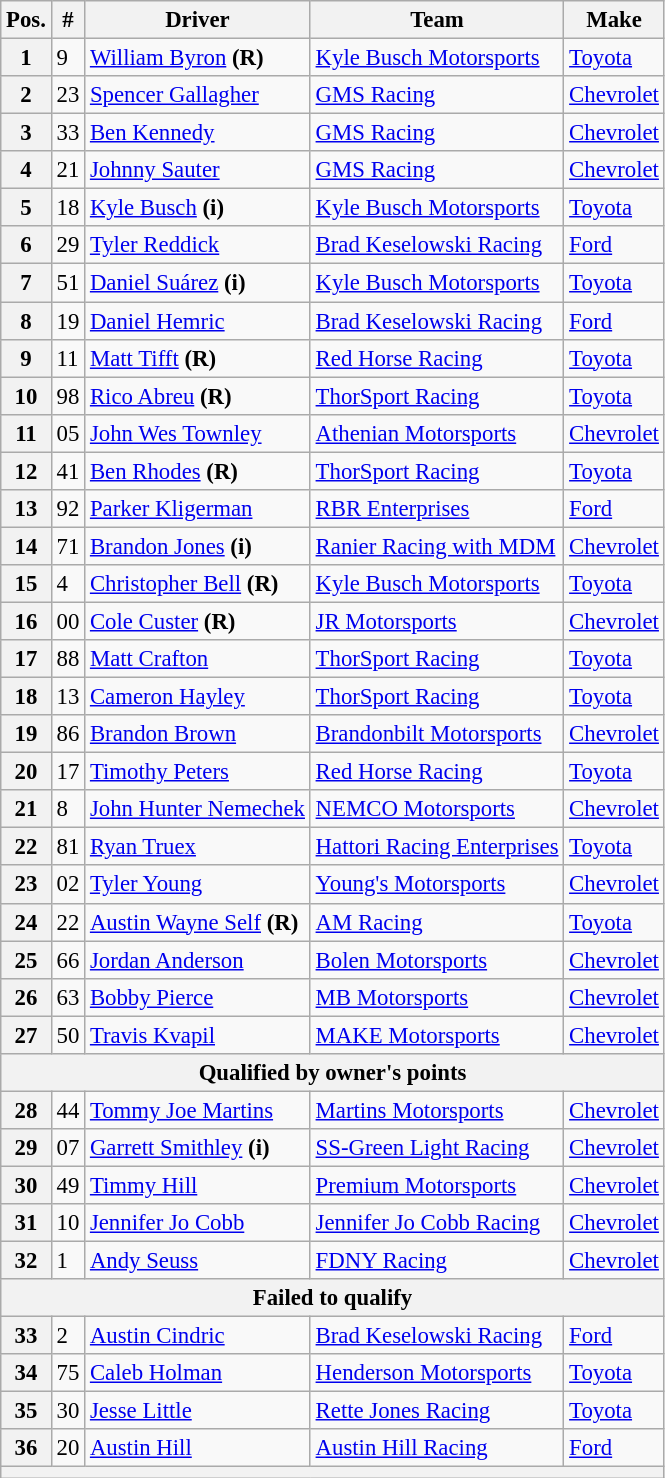<table class="wikitable" style="font-size:95%">
<tr>
<th>Pos.</th>
<th>#</th>
<th>Driver</th>
<th>Team</th>
<th>Make</th>
</tr>
<tr>
<th>1</th>
<td>9</td>
<td><a href='#'>William Byron</a> <strong>(R)</strong></td>
<td><a href='#'>Kyle Busch Motorsports</a></td>
<td><a href='#'>Toyota</a></td>
</tr>
<tr>
<th>2</th>
<td>23</td>
<td><a href='#'>Spencer Gallagher</a></td>
<td><a href='#'>GMS Racing</a></td>
<td><a href='#'>Chevrolet</a></td>
</tr>
<tr>
<th>3</th>
<td>33</td>
<td><a href='#'>Ben Kennedy</a></td>
<td><a href='#'>GMS Racing</a></td>
<td><a href='#'>Chevrolet</a></td>
</tr>
<tr>
<th>4</th>
<td>21</td>
<td><a href='#'>Johnny Sauter</a></td>
<td><a href='#'>GMS Racing</a></td>
<td><a href='#'>Chevrolet</a></td>
</tr>
<tr>
<th>5</th>
<td>18</td>
<td><a href='#'>Kyle Busch</a> <strong>(i)</strong></td>
<td><a href='#'>Kyle Busch Motorsports</a></td>
<td><a href='#'>Toyota</a></td>
</tr>
<tr>
<th>6</th>
<td>29</td>
<td><a href='#'>Tyler Reddick</a></td>
<td><a href='#'>Brad Keselowski Racing</a></td>
<td><a href='#'>Ford</a></td>
</tr>
<tr>
<th>7</th>
<td>51</td>
<td><a href='#'>Daniel Suárez</a> <strong>(i)</strong></td>
<td><a href='#'>Kyle Busch Motorsports</a></td>
<td><a href='#'>Toyota</a></td>
</tr>
<tr>
<th>8</th>
<td>19</td>
<td><a href='#'>Daniel Hemric</a></td>
<td><a href='#'>Brad Keselowski Racing</a></td>
<td><a href='#'>Ford</a></td>
</tr>
<tr>
<th>9</th>
<td>11</td>
<td><a href='#'>Matt Tifft</a> <strong>(R)</strong></td>
<td><a href='#'>Red Horse Racing</a></td>
<td><a href='#'>Toyota</a></td>
</tr>
<tr>
<th>10</th>
<td>98</td>
<td><a href='#'>Rico Abreu</a> <strong>(R)</strong></td>
<td><a href='#'>ThorSport Racing</a></td>
<td><a href='#'>Toyota</a></td>
</tr>
<tr>
<th>11</th>
<td>05</td>
<td><a href='#'>John Wes Townley</a></td>
<td><a href='#'>Athenian Motorsports</a></td>
<td><a href='#'>Chevrolet</a></td>
</tr>
<tr>
<th>12</th>
<td>41</td>
<td><a href='#'>Ben Rhodes</a> <strong>(R)</strong></td>
<td><a href='#'>ThorSport Racing</a></td>
<td><a href='#'>Toyota</a></td>
</tr>
<tr>
<th>13</th>
<td>92</td>
<td><a href='#'>Parker Kligerman</a></td>
<td><a href='#'>RBR Enterprises</a></td>
<td><a href='#'>Ford</a></td>
</tr>
<tr>
<th>14</th>
<td>71</td>
<td><a href='#'>Brandon Jones</a> <strong>(i)</strong></td>
<td><a href='#'>Ranier Racing with MDM</a></td>
<td><a href='#'>Chevrolet</a></td>
</tr>
<tr>
<th>15</th>
<td>4</td>
<td><a href='#'>Christopher Bell</a> <strong>(R)</strong></td>
<td><a href='#'>Kyle Busch Motorsports</a></td>
<td><a href='#'>Toyota</a></td>
</tr>
<tr>
<th>16</th>
<td>00</td>
<td><a href='#'>Cole Custer</a> <strong>(R)</strong></td>
<td><a href='#'>JR Motorsports</a></td>
<td><a href='#'>Chevrolet</a></td>
</tr>
<tr>
<th>17</th>
<td>88</td>
<td><a href='#'>Matt Crafton</a></td>
<td><a href='#'>ThorSport Racing</a></td>
<td><a href='#'>Toyota</a></td>
</tr>
<tr>
<th>18</th>
<td>13</td>
<td><a href='#'>Cameron Hayley</a></td>
<td><a href='#'>ThorSport Racing</a></td>
<td><a href='#'>Toyota</a></td>
</tr>
<tr>
<th>19</th>
<td>86</td>
<td><a href='#'>Brandon Brown</a></td>
<td><a href='#'>Brandonbilt Motorsports</a></td>
<td><a href='#'>Chevrolet</a></td>
</tr>
<tr>
<th>20</th>
<td>17</td>
<td><a href='#'>Timothy Peters</a></td>
<td><a href='#'>Red Horse Racing</a></td>
<td><a href='#'>Toyota</a></td>
</tr>
<tr>
<th>21</th>
<td>8</td>
<td><a href='#'>John Hunter Nemechek</a></td>
<td><a href='#'>NEMCO Motorsports</a></td>
<td><a href='#'>Chevrolet</a></td>
</tr>
<tr>
<th>22</th>
<td>81</td>
<td><a href='#'>Ryan Truex</a></td>
<td><a href='#'>Hattori Racing Enterprises</a></td>
<td><a href='#'>Toyota</a></td>
</tr>
<tr>
<th>23</th>
<td>02</td>
<td><a href='#'>Tyler Young</a></td>
<td><a href='#'>Young's Motorsports</a></td>
<td><a href='#'>Chevrolet</a></td>
</tr>
<tr>
<th>24</th>
<td>22</td>
<td><a href='#'>Austin Wayne Self</a> <strong>(R)</strong></td>
<td><a href='#'>AM Racing</a></td>
<td><a href='#'>Toyota</a></td>
</tr>
<tr>
<th>25</th>
<td>66</td>
<td><a href='#'>Jordan Anderson</a></td>
<td><a href='#'>Bolen Motorsports</a></td>
<td><a href='#'>Chevrolet</a></td>
</tr>
<tr>
<th>26</th>
<td>63</td>
<td><a href='#'>Bobby Pierce</a></td>
<td><a href='#'>MB Motorsports</a></td>
<td><a href='#'>Chevrolet</a></td>
</tr>
<tr>
<th>27</th>
<td>50</td>
<td><a href='#'>Travis Kvapil</a></td>
<td><a href='#'>MAKE Motorsports</a></td>
<td><a href='#'>Chevrolet</a></td>
</tr>
<tr>
<th colspan="5">Qualified by owner's points</th>
</tr>
<tr>
<th>28</th>
<td>44</td>
<td><a href='#'>Tommy Joe Martins</a></td>
<td><a href='#'>Martins Motorsports</a></td>
<td><a href='#'>Chevrolet</a></td>
</tr>
<tr>
<th>29</th>
<td>07</td>
<td><a href='#'>Garrett Smithley</a> <strong>(i)</strong></td>
<td><a href='#'>SS-Green Light Racing</a></td>
<td><a href='#'>Chevrolet</a></td>
</tr>
<tr>
<th>30</th>
<td>49</td>
<td><a href='#'>Timmy Hill</a></td>
<td><a href='#'>Premium Motorsports</a></td>
<td><a href='#'>Chevrolet</a></td>
</tr>
<tr>
<th>31</th>
<td>10</td>
<td><a href='#'>Jennifer Jo Cobb</a></td>
<td><a href='#'>Jennifer Jo Cobb Racing</a></td>
<td><a href='#'>Chevrolet</a></td>
</tr>
<tr>
<th>32</th>
<td>1</td>
<td><a href='#'>Andy Seuss</a></td>
<td><a href='#'>FDNY Racing</a></td>
<td><a href='#'>Chevrolet</a></td>
</tr>
<tr>
<th colspan="5">Failed to qualify</th>
</tr>
<tr>
<th>33</th>
<td>2</td>
<td><a href='#'>Austin Cindric</a></td>
<td><a href='#'>Brad Keselowski Racing</a></td>
<td><a href='#'>Ford</a></td>
</tr>
<tr>
<th>34</th>
<td>75</td>
<td><a href='#'>Caleb Holman</a></td>
<td><a href='#'>Henderson Motorsports</a></td>
<td><a href='#'>Toyota</a></td>
</tr>
<tr>
<th>35</th>
<td>30</td>
<td><a href='#'>Jesse Little</a></td>
<td><a href='#'>Rette Jones Racing</a></td>
<td><a href='#'>Toyota</a></td>
</tr>
<tr>
<th>36</th>
<td>20</td>
<td><a href='#'>Austin Hill</a></td>
<td><a href='#'>Austin Hill Racing</a></td>
<td><a href='#'>Ford</a></td>
</tr>
<tr>
<th colspan="5"></th>
</tr>
</table>
